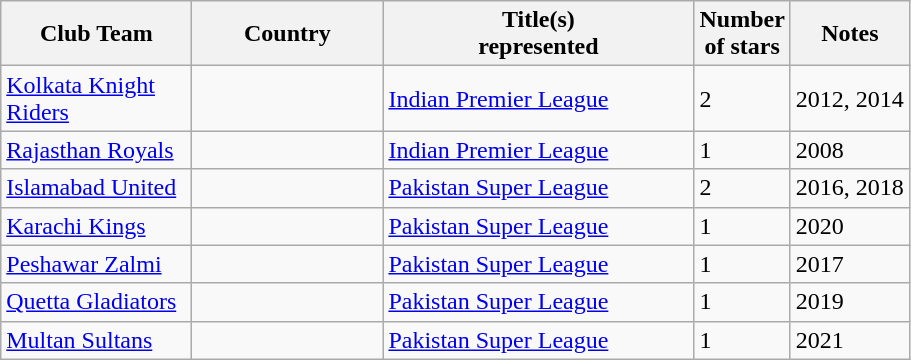<table class="wikitable sortable">
<tr>
<th width=120>Club Team</th>
<th width=120>Country</th>
<th width=200>Title(s)<br>represented</th>
<th>Number<br>of stars</th>
<th class="unsortable">Notes</th>
</tr>
<tr>
<td><a href='#'>Kolkata Knight Riders</a></td>
<td></td>
<td><a href='#'>Indian Premier League</a></td>
<td>2</td>
<td>2012, 2014</td>
</tr>
<tr>
<td><a href='#'>Rajasthan Royals</a></td>
<td></td>
<td><a href='#'>Indian Premier League</a></td>
<td>1</td>
<td>2008</td>
</tr>
<tr>
<td><a href='#'>Islamabad United</a></td>
<td></td>
<td><a href='#'>Pakistan Super League</a></td>
<td>2</td>
<td>2016, 2018</td>
</tr>
<tr>
<td><a href='#'>Karachi Kings</a></td>
<td></td>
<td><a href='#'>Pakistan Super League</a></td>
<td>1</td>
<td>2020</td>
</tr>
<tr>
<td><a href='#'>Peshawar Zalmi</a></td>
<td></td>
<td><a href='#'>Pakistan Super League</a></td>
<td>1</td>
<td>2017</td>
</tr>
<tr>
<td><a href='#'>Quetta Gladiators</a></td>
<td></td>
<td><a href='#'>Pakistan Super League</a></td>
<td>1</td>
<td>2019</td>
</tr>
<tr>
<td><a href='#'>Multan Sultans</a></td>
<td></td>
<td><a href='#'>Pakistan Super League</a></td>
<td>1</td>
<td>2021</td>
</tr>
</table>
